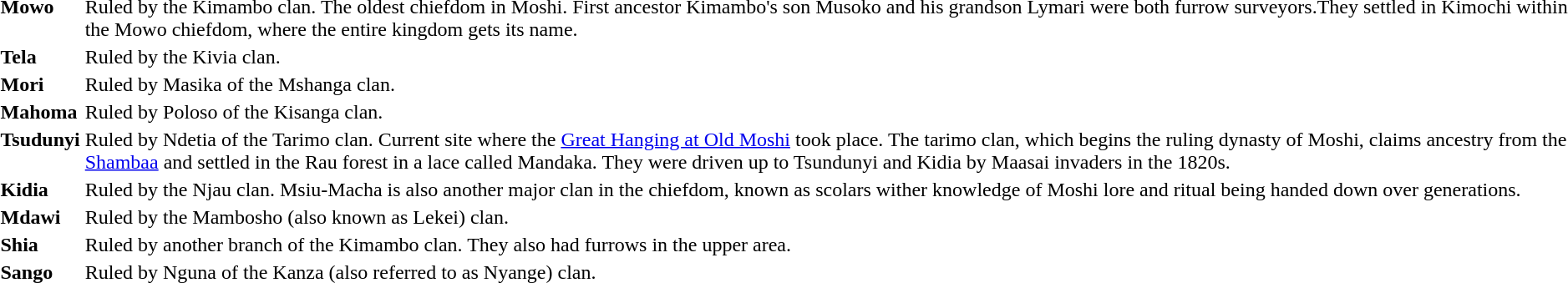<table border=0>
<tr>
<td valign=top><strong>Mowo</strong></td>
<td>Ruled by the Kimambo clan. The oldest chiefdom in Moshi. First ancestor Kimambo's son Musoko and his grandson Lymari were both furrow surveyors.They settled in Kimochi within the Mowo chiefdom, where the entire kingdom gets its name.</td>
</tr>
<tr>
<td valign=top><strong>Tela</strong></td>
<td>Ruled by the Kivia clan.</td>
</tr>
<tr>
<td valign=top><strong>Mori</strong></td>
<td>Ruled by Masika of the Mshanga clan.</td>
</tr>
<tr>
<td valign=top><strong>Mahoma</strong></td>
<td>Ruled by Poloso of the Kisanga clan.</td>
</tr>
<tr>
<td valign=top><strong>Tsudunyi</strong></td>
<td>Ruled by Ndetia of the Tarimo clan. Current site where the <a href='#'>Great Hanging at Old Moshi</a> took place. The tarimo clan, which begins the ruling dynasty of Moshi, claims ancestry from the <a href='#'>Shambaa</a> and settled in the Rau forest in a lace called Mandaka. They were driven up to Tsundunyi and Kidia by Maasai invaders in the 1820s.</td>
</tr>
<tr>
<td valign=top><strong>Kidia</strong></td>
<td>Ruled by the Njau clan. Msiu-Macha is also another major clan in the chiefdom, known as scolars wither knowledge of Moshi lore and ritual being handed down over generations.</td>
</tr>
<tr>
<td valign=top><strong>Mdawi</strong></td>
<td>Ruled by the Mambosho (also known as Lekei) clan.</td>
</tr>
<tr>
<td valign=top><strong>Shia</strong></td>
<td>Ruled by another branch of the Kimambo clan. They also had furrows in the upper area.</td>
</tr>
<tr>
<td valign=top><strong>Sango</strong></td>
<td>Ruled by Nguna of the Kanza (also referred to as Nyange) clan.</td>
</tr>
<tr>
</tr>
</table>
